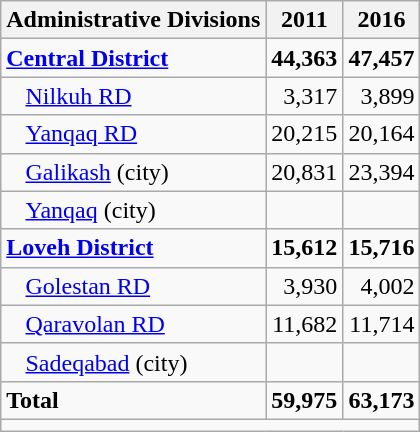<table class="wikitable">
<tr>
<th>Administrative Divisions</th>
<th>2011</th>
<th>2016</th>
</tr>
<tr>
<td><strong><a href='#'>Central District</a></strong></td>
<td style="text-align: right;"><strong>44,363</strong></td>
<td style="text-align: right;"><strong>47,457</strong></td>
</tr>
<tr>
<td style="padding-left: 1em;"><a href='#'>Nilkuh RD</a></td>
<td style="text-align: right;">3,317</td>
<td style="text-align: right;">3,899</td>
</tr>
<tr>
<td style="padding-left: 1em;"><a href='#'>Yanqaq RD</a></td>
<td style="text-align: right;">20,215</td>
<td style="text-align: right;">20,164</td>
</tr>
<tr>
<td style="padding-left: 1em;"><a href='#'>Galikash</a> (city)</td>
<td style="text-align: right;">20,831</td>
<td style="text-align: right;">23,394</td>
</tr>
<tr>
<td style="padding-left: 1em;"><a href='#'>Yanqaq</a> (city)</td>
<td style="text-align: right;"></td>
<td style="text-align: right;"></td>
</tr>
<tr>
<td><strong><a href='#'>Loveh District</a></strong></td>
<td style="text-align: right;"><strong>15,612</strong></td>
<td style="text-align: right;"><strong>15,716</strong></td>
</tr>
<tr>
<td style="padding-left: 1em;"><a href='#'>Golestan RD</a></td>
<td style="text-align: right;">3,930</td>
<td style="text-align: right;">4,002</td>
</tr>
<tr>
<td style="padding-left: 1em;"><a href='#'>Qaravolan RD</a></td>
<td style="text-align: right;">11,682</td>
<td style="text-align: right;">11,714</td>
</tr>
<tr>
<td style="padding-left: 1em;"><a href='#'>Sadeqabad</a> (city)</td>
<td style="text-align: right;"></td>
<td style="text-align: right;"></td>
</tr>
<tr>
<td><strong>Total</strong></td>
<td style="text-align: right;"><strong>59,975</strong></td>
<td style="text-align: right;"><strong>63,173</strong></td>
</tr>
<tr>
<td colspan=3></td>
</tr>
</table>
